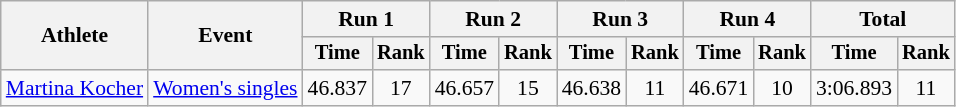<table class="wikitable" style="font-size:90%">
<tr>
<th rowspan="2">Athlete</th>
<th rowspan="2">Event</th>
<th colspan=2>Run 1</th>
<th colspan=2>Run 2</th>
<th colspan=2>Run 3</th>
<th colspan=2>Run 4</th>
<th colspan=2>Total</th>
</tr>
<tr style="font-size:95%">
<th>Time</th>
<th>Rank</th>
<th>Time</th>
<th>Rank</th>
<th>Time</th>
<th>Rank</th>
<th>Time</th>
<th>Rank</th>
<th>Time</th>
<th>Rank</th>
</tr>
<tr align=center>
<td align=left><a href='#'>Martina Kocher</a></td>
<td align=left><a href='#'>Women's singles</a></td>
<td>46.837</td>
<td>17</td>
<td>46.657</td>
<td>15</td>
<td>46.638</td>
<td>11</td>
<td>46.671</td>
<td>10</td>
<td>3:06.893</td>
<td>11</td>
</tr>
</table>
